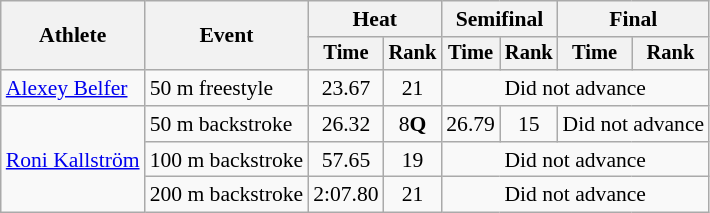<table class=wikitable style="font-size:90%">
<tr>
<th rowspan=2>Athlete</th>
<th rowspan=2>Event</th>
<th colspan="2">Heat</th>
<th colspan="2">Semifinal</th>
<th colspan="2">Final</th>
</tr>
<tr style="font-size:95%">
<th>Time</th>
<th>Rank</th>
<th>Time</th>
<th>Rank</th>
<th>Time</th>
<th>Rank</th>
</tr>
<tr align=center>
<td align=left><a href='#'>Alexey Belfer</a></td>
<td align=left>50 m freestyle</td>
<td>23.67</td>
<td>21</td>
<td colspan=4>Did not advance</td>
</tr>
<tr align=center>
<td rowspan=3 align=left><a href='#'>Roni Kallström</a></td>
<td align=left>50 m backstroke</td>
<td>26.32</td>
<td>8<strong>Q</strong></td>
<td>26.79</td>
<td>15</td>
<td colspan=2>Did not advance</td>
</tr>
<tr align=center>
<td align=left>100 m backstroke</td>
<td>57.65</td>
<td>19</td>
<td colspan=4>Did not advance</td>
</tr>
<tr align=center>
<td align=left>200 m backstroke</td>
<td>2:07.80</td>
<td>21</td>
<td colspan=4>Did not advance</td>
</tr>
</table>
